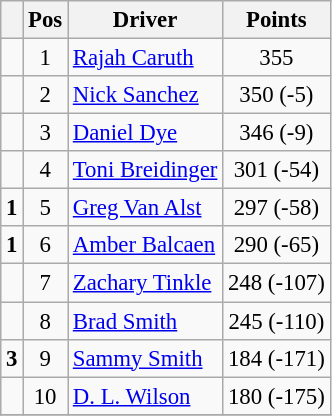<table class="wikitable" style="font-size: 95%;">
<tr>
<th></th>
<th>Pos</th>
<th>Driver</th>
<th>Points</th>
</tr>
<tr>
<td align="left"></td>
<td style="text-align:center;">1</td>
<td><a href='#'>Rajah Caruth</a></td>
<td style="text-align:center;">355</td>
</tr>
<tr>
<td align="left"></td>
<td style="text-align:center;">2</td>
<td><a href='#'>Nick Sanchez</a></td>
<td style="text-align:center;">350 (-5)</td>
</tr>
<tr>
<td align="left"></td>
<td style="text-align:center;">3</td>
<td><a href='#'>Daniel Dye</a></td>
<td style="text-align:center;">346 (-9)</td>
</tr>
<tr>
<td align="left"></td>
<td style="text-align:center;">4</td>
<td><a href='#'>Toni Breidinger</a></td>
<td style="text-align:center;">301 (-54)</td>
</tr>
<tr>
<td align="left"> <strong>1</strong></td>
<td style="text-align:center;">5</td>
<td><a href='#'>Greg Van Alst</a></td>
<td style="text-align:center;">297 (-58)</td>
</tr>
<tr>
<td align="left"> <strong>1</strong></td>
<td style="text-align:center;">6</td>
<td><a href='#'>Amber Balcaen</a></td>
<td style="text-align:center;">290 (-65)</td>
</tr>
<tr>
<td align="left"></td>
<td style="text-align:center;">7</td>
<td><a href='#'>Zachary Tinkle</a></td>
<td style="text-align:center;">248 (-107)</td>
</tr>
<tr>
<td align="left"></td>
<td style="text-align:center;">8</td>
<td><a href='#'>Brad Smith</a></td>
<td style="text-align:center;">245 (-110)</td>
</tr>
<tr>
<td align="left"> <strong>3</strong></td>
<td style="text-align:center;">9</td>
<td><a href='#'>Sammy Smith</a></td>
<td style="text-align:center;">184 (-171)</td>
</tr>
<tr>
<td align="left"></td>
<td style="text-align:center;">10</td>
<td><a href='#'>D. L. Wilson</a></td>
<td style="text-align:center;">180 (-175)</td>
</tr>
<tr class="sortbottom">
</tr>
</table>
